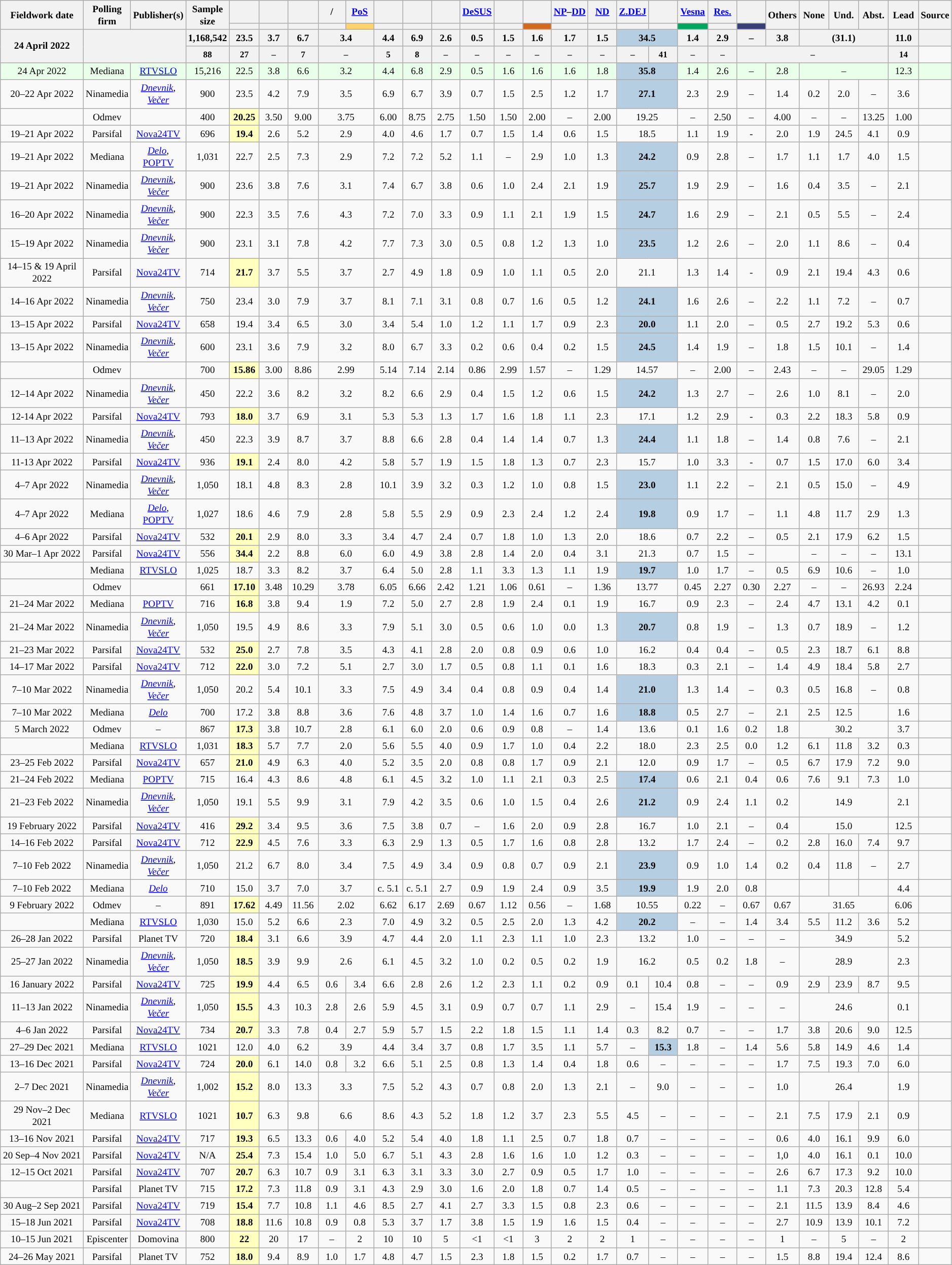<table class="wikitable sortable" style="text-align:center;font-size:80%;line-height:16px">
<tr>
<th rowspan="2" style="width:120px;">Fieldwork date</th>
<th rowspan="2">Polling firm</th>
<th rowspan="2">Publisher(s)</th>
<th rowspan="2" style="width:50px;" class="unsortable">Sample size</th>
<th style="width:35px;" class="unsortable"></th>
<th style="width:35px;" class="unsortable"></th>
<th style="width:35px;" class="unsortable"></th>
<th style="width:35px;" class="unsortable">/<br></th>
<th style="width:35px;" class="unsortable"><a href='#'>PoS</a></th>
<th style="width:35px;" class="unsortable"></th>
<th style="width:35px;" class="unsortable"></th>
<th style="width:35px;" class="unsortable"></th>
<th style="width:35px;" class="unsortable"><a href='#'>DeSUS</a></th>
<th style="width:35px;" class="unsortable"></th>
<th style="width:35px;" class="unsortable"></th>
<th style="width:35px;" class="unsortable"><a href='#'>NP</a>–<a href='#'>DD</a></th>
<th style="width:35px;" class="unsortable"><a href='#'>ND</a></th>
<th style="width:35px;" class="unsortable"><a href='#'>Z.DEJ</a></th>
<th style="width:35px;" class="unsortable"></th>
<th style="width:35px;" class="unsortable"><a href='#'>Vesna</a></th>
<th style="width:35px;" class="unsortable"><a href='#'>Res.</a></th>
<th style="width:35px;" class="unsortable"></th>
<th rowspan="2" style="width:35px;" class="unsortable">Others</th>
<th rowspan="2" style="width:35px;" class="unsortable">None</th>
<th rowspan="2" style="width:35px;" class="unsortable">Und.</th>
<th rowspan="2" style="width:35px;" class="unsortable">Abst.</th>
<th rowspan="2" style="width:35px;" class="unsortable">Lead</th>
<th rowspan="2" class="unsortable">Source</th>
</tr>
<tr>
<th class="unsortable" style="color:inherit;background:"></th>
<th class="unsortable" style="color:inherit;background:"></th>
<th class="unsortable" style="color:inherit;background:"></th>
<th class="unsortable" style="color:inherit;background:"></th>
<th class="unsortable" style="color:inherit;background: #fed36c; width:30px;"></th>
<th class="unsortable" style="color:inherit;background:"></th>
<th class="unsortable" style="color:inherit;background:"></th>
<th class="unsortable" style="color:inherit;background:"></th>
<th class="unsortable" style="color:inherit;background:"></th>
<th class="unsortable" style="color:inherit;background:"></th>
<th class="unsortable" style="color:inherit;background: #D2691E; width:30px"></th>
<th class="unsortable" style="color:inherit;background: "></th>
<th class="unsortable" style="color:inherit;background: "></th>
<th class="unsortable" style="color:inherit;background: "></th>
<th class="unsortable" style="color:inherit;background: "></th>
<th class="unsortable" style="color:inherit;background: #00A65E; width:30px"></th>
<th class="unsortable" style="color:inherit;background: "></th>
<th class="unsortable" style="color:inherit;background: #383F78; width:30px"></th>
</tr>
<tr>
<th rowspan="2" data-sort-value="2022-04-25">24 April 2022</th>
<th rowspan="2" colspan="2"></th>
<th>1,168,542</th>
<th>23.5</th>
<th>3.7</th>
<th>6.7</th>
<th colspan=2>3.4</th>
<th>4.4</th>
<th>6.9</th>
<th>2.6</th>
<th>0.5</th>
<th>1.5</th>
<th>1.6</th>
<th>1.7</th>
<th>1.5</th>
<th colspan=2 style="background:#b6cee2" color:white;"><strong>34.5</strong></th>
<th>1.4</th>
<th>2.9</th>
<th>–</th>
<th>3.8</th>
<th colspan="3">(31.1)</th>
<th style="background:">11.0</th>
<th></th>
</tr>
<tr style="font-size:90%;">
<th>88</th>
<th>27</th>
<th>–</th>
<th>7</th>
<th colspan=2>–</th>
<th>5</th>
<th>8</th>
<th>–</th>
<th>–</th>
<th>–</th>
<th>–</th>
<th>–</th>
<th>–</th>
<th>–</th>
<th>41</th>
<th>–</th>
<th>–</th>
<th colspan="5">–</th>
<th style="background:">14</th>
</tr>
<tr style="background:#EAFFEA"|>
<td data-sort-value="2022-04-24">24 Apr 2022</td>
<td>Mediana</td>
<td><a href='#'>RTVSLO</a></td>
<td>15,216</td>
<td>22.5</td>
<td>3.8</td>
<td>6.6</td>
<td colspan=2>3.2</td>
<td>4.4</td>
<td>6.8</td>
<td>2.9</td>
<td>0.5</td>
<td>1.6</td>
<td>1.6</td>
<td>1.6</td>
<td>1.8</td>
<td colspan=2 style="background:#b6cee2" color:white;"><strong>35.8</strong></td>
<td>1.4</td>
<td>2.6</td>
<td>–</td>
<td>2.8</td>
<td colspan="3">–</td>
<td style="background:">12.3</td>
<td></td>
</tr>
<tr>
<td data-sort-value="2022-04-22">20–22 Apr 2022</td>
<td>Ninamedia</td>
<td><a href='#'><em>Dnevnik</em></a>, <a href='#'><em>Večer</em></a></td>
<td>900</td>
<td>23.5</td>
<td>4.2</td>
<td>7.9</td>
<td colspan=2>3.5</td>
<td>6.9</td>
<td>6.7</td>
<td>3.9</td>
<td>0.7</td>
<td>1.5</td>
<td>2.5</td>
<td>1.2</td>
<td>1.7</td>
<td colspan=2 style="background:#b6cee2" color:white;"><strong>27.1</strong></td>
<td>2.3</td>
<td>2.9</td>
<td>–</td>
<td>1.4</td>
<td>0.2</td>
<td>2.0</td>
<td>–</td>
<td style="background:">3.6</td>
<td></td>
</tr>
<tr>
<td data-sort-value="2022-04-21"></td>
<td>Odmev</td>
<td></td>
<td>400</td>
<td style="background:#FFFFBF"><strong>20.25</strong></td>
<td>3.50</td>
<td>9.00</td>
<td colspan=2>3.75</td>
<td>6.00</td>
<td>8.75</td>
<td>2.75</td>
<td>1.50</td>
<td>1.50</td>
<td>2.00</td>
<td>–</td>
<td>2.00</td>
<td colspan=2>19.25</td>
<td>–</td>
<td>2.50</td>
<td>–</td>
<td>4.00</td>
<td>–</td>
<td>–</td>
<td>13.25</td>
<td style="background:">1.00</td>
<td></td>
</tr>
<tr>
<td>19–21 Apr 2022</td>
<td>Parsifal</td>
<td><a href='#'>Nova24TV</a></td>
<td>696</td>
<td style="background:#FFFFBF"><strong>19.4</strong></td>
<td>2.6</td>
<td>5.2</td>
<td colspan="2">2.9</td>
<td>4.0</td>
<td>4.6</td>
<td>1.7</td>
<td>0.7</td>
<td>1.5</td>
<td>1.4</td>
<td>0.6</td>
<td>1.5</td>
<td colspan="2">18.5</td>
<td>1.1</td>
<td>1.9</td>
<td>-</td>
<td>2.0</td>
<td>1.9</td>
<td>24.5</td>
<td>4.1</td>
<td style="background:">0.9</td>
<td></td>
</tr>
<tr>
<td data-sort-value="2022-04-21">19–21 Apr 2022</td>
<td>Mediana</td>
<td><a href='#'><em>Delo</em></a>, <a href='#'>POPTV</a></td>
<td>1,031</td>
<td>22.7</td>
<td>2.5</td>
<td>7.3</td>
<td colspan=2>2.9</td>
<td>7.2</td>
<td>7.2</td>
<td>5.2</td>
<td>1.1</td>
<td>–</td>
<td>2.9</td>
<td>1.0</td>
<td>1.3</td>
<td colspan=2 style="background:#b6cee2" color:white;"><strong>24.2</strong></td>
<td>0.9</td>
<td>2.8</td>
<td>–</td>
<td>1.7</td>
<td>1.1</td>
<td>1.7</td>
<td>4.0</td>
<td style="background:">1.5</td>
<td></td>
</tr>
<tr>
<td data-sort-value="2022-04-21">19–21 Apr 2022</td>
<td>Ninamedia</td>
<td><a href='#'><em>Dnevnik</em></a>, <a href='#'><em>Večer</em></a></td>
<td>900</td>
<td>23.6</td>
<td>3.8</td>
<td>7.6</td>
<td colspan=2>3.1</td>
<td>7.4</td>
<td>6.7</td>
<td>3.8</td>
<td>0.6</td>
<td>1.0</td>
<td>2.4</td>
<td>2.1</td>
<td>1.9</td>
<td colspan=2 style="background:#b6cee2" color:white;"><strong>25.7</strong></td>
<td>1.9</td>
<td>2.9</td>
<td>–</td>
<td>1.6</td>
<td>0.4</td>
<td>3.5</td>
<td>–</td>
<td style="background:">2.1</td>
<td></td>
</tr>
<tr>
<td data-sort-value="2022-04-20">16–20 Apr 2022</td>
<td>Ninamedia</td>
<td><a href='#'><em>Dnevnik</em></a>, <a href='#'><em>Večer</em></a></td>
<td>900</td>
<td>22.3</td>
<td>3.5</td>
<td>7.6</td>
<td colspan=2>4.3</td>
<td>7.2</td>
<td>7.0</td>
<td>3.3</td>
<td>0.9</td>
<td>1.1</td>
<td>2.1</td>
<td>1.9</td>
<td>1.5</td>
<td colspan=2 style="background:#b6cee2" color:white;"><strong>24.7</strong></td>
<td>1.6</td>
<td>2.9</td>
<td>–</td>
<td>2.1</td>
<td>0.5</td>
<td>5.5</td>
<td>–</td>
<td style="background:">2.4</td>
<td></td>
</tr>
<tr>
<td data-sort-value="2022-04-19">15–19 Apr 2022</td>
<td>Ninamedia</td>
<td><a href='#'><em>Dnevnik</em></a>, <a href='#'><em>Večer</em></a></td>
<td>900</td>
<td>23.1</td>
<td>3.1</td>
<td>7.8</td>
<td colspan=2>4.2</td>
<td>7.7</td>
<td>7.3</td>
<td>3.0</td>
<td>0.5</td>
<td>0.8</td>
<td>1.2</td>
<td>1.3</td>
<td>1.0</td>
<td colspan=2 style="background:#b6cee2" color:white;"><strong>23.5</strong></td>
<td>1.2</td>
<td>2.6</td>
<td>–</td>
<td>2.0</td>
<td>1.1</td>
<td>8.6</td>
<td>–</td>
<td style="background:">0.4</td>
<td></td>
</tr>
<tr>
<td>14–15 & 19 April 2022</td>
<td>Parsifal</td>
<td><a href='#'>Nova24TV</a></td>
<td>714</td>
<td style="background:#FFFFBF"><strong>21.7</strong></td>
<td>3.7</td>
<td>5.5</td>
<td colspan="2">3.7</td>
<td>2.7</td>
<td>4.9</td>
<td>1.8</td>
<td>0.9</td>
<td>1.0</td>
<td>1.1</td>
<td>0.5</td>
<td>2.0</td>
<td colspan="2">21.1</td>
<td>1.3</td>
<td>1.4</td>
<td>-</td>
<td>0.9</td>
<td>2.1</td>
<td>19.4</td>
<td>4.3</td>
<td style="background:">0.6</td>
<td></td>
</tr>
<tr>
<td data-sort-value="2022-04-16">14–16 Apr 2022</td>
<td>Ninamedia</td>
<td><a href='#'><em>Dnevnik</em></a>, <a href='#'><em>Večer</em></a></td>
<td>750</td>
<td>23.4</td>
<td>3.0</td>
<td>7.9</td>
<td colspan=2>3.7</td>
<td>8.1</td>
<td>7.1</td>
<td>3.1</td>
<td>0.8</td>
<td>0.7</td>
<td>1.6</td>
<td>0.5</td>
<td>1.2</td>
<td colspan=2 style="background:#b6cee2" color:white;"><strong>24.1</strong></td>
<td>1.6</td>
<td>2.6</td>
<td>–</td>
<td>2.2</td>
<td>1.1</td>
<td>7.2</td>
<td>–</td>
<td style="background:">0.7</td>
<td></td>
</tr>
<tr>
<td>13–15 Apr 2022</td>
<td>Parsifal</td>
<td><a href='#'>Nova24TV</a></td>
<td>658</td>
<td>19.4</td>
<td>3.4</td>
<td>6.5</td>
<td colspan="2">3.0</td>
<td>3.4</td>
<td>5.4</td>
<td>1.0</td>
<td>1.2</td>
<td>1.1</td>
<td>1.7</td>
<td>0.9</td>
<td>2.3</td>
<td colspan=2 style="background:#b6cee2" color:white;"><strong>20.0</strong></td>
<td>1.1</td>
<td>2.0</td>
<td>–</td>
<td>0.5</td>
<td>2.7</td>
<td>19.2</td>
<td>5.3</td>
<td style="background:">0.6</td>
<td></td>
</tr>
<tr>
<td data-sort-value="2022-04-15">13–15 Apr 2022</td>
<td>Ninamedia</td>
<td><a href='#'><em>Dnevnik</em></a>, <a href='#'><em>Večer</em></a></td>
<td>600</td>
<td>23.1</td>
<td>3.6</td>
<td>7.9</td>
<td colspan=2>3.2</td>
<td>8.0</td>
<td>6.7</td>
<td>3.3</td>
<td>0.2</td>
<td>0.6</td>
<td>0.4</td>
<td>0.2</td>
<td>1.5</td>
<td colspan=2 style="background:#b6cee2" color:white;"><strong>24.5</strong></td>
<td>1.4</td>
<td>1.9</td>
<td>–</td>
<td>1.8</td>
<td>1.5</td>
<td>10.1</td>
<td>–</td>
<td style="background:">1.4</td>
<td></td>
</tr>
<tr>
<td data-sort-value="2022-04-14"></td>
<td>Odmev</td>
<td></td>
<td>700</td>
<td style="background:#FFFFBF"><strong>15.86</strong></td>
<td>3.00</td>
<td>8.86</td>
<td colspan=2>2.99</td>
<td>5.14</td>
<td>7.14</td>
<td>2.14</td>
<td>0.86</td>
<td>2.99</td>
<td>1.57</td>
<td>–</td>
<td>1.29</td>
<td colspan=2>14.57</td>
<td>–</td>
<td>2.00</td>
<td>–</td>
<td>2.43</td>
<td>–</td>
<td>–</td>
<td>29.05</td>
<td style="background:">1.29</td>
<td></td>
</tr>
<tr>
<td data-sort-value="2022-04-14">12–14 Apr 2022</td>
<td>Ninamedia</td>
<td><a href='#'><em>Dnevnik</em></a>, <a href='#'><em>Večer</em></a></td>
<td>450</td>
<td>22.2</td>
<td>3.6</td>
<td>8.2</td>
<td colspan=2>3.2</td>
<td>8.2</td>
<td>6.6</td>
<td>2.9</td>
<td>0.4</td>
<td>1.5</td>
<td>1.2</td>
<td>0.6</td>
<td>1.5</td>
<td colspan=2 style="background:#b6cee2" color:white;"><strong>24.2</strong></td>
<td>1.3</td>
<td>2.7</td>
<td>–</td>
<td>2.6</td>
<td>1.0</td>
<td>8.1</td>
<td>–</td>
<td style="background:">2.0</td>
<td></td>
</tr>
<tr>
<td>12-14 Apr 2022</td>
<td>Parsifal</td>
<td><a href='#'>Nova24TV</a></td>
<td>793</td>
<td style="background:#FFFFBF"><strong>18.0</strong></td>
<td>3.7</td>
<td>6.9</td>
<td colspan="2">3.1</td>
<td>5.3</td>
<td>5.3</td>
<td>1.3</td>
<td>1.7</td>
<td>1.6</td>
<td>1.8</td>
<td>1.1</td>
<td>2.3</td>
<td colspan="2">17.1</td>
<td>1.2</td>
<td>2.9</td>
<td>-</td>
<td>0.3</td>
<td>2.2</td>
<td>18.3</td>
<td>5.8</td>
<td style="background:">0.9</td>
<td></td>
</tr>
<tr>
<td data-sort-value="2022-04-13">11–13 Apr 2022</td>
<td>Ninamedia</td>
<td><a href='#'><em>Dnevnik</em></a>, <a href='#'><em>Večer</em></a></td>
<td>450</td>
<td>22.3</td>
<td>3.9</td>
<td>8.7</td>
<td colspan=2>3.7</td>
<td>8.8</td>
<td>6.6</td>
<td>2.8</td>
<td>0.4</td>
<td>1.4</td>
<td>1.4</td>
<td>0.7</td>
<td>1.3</td>
<td colspan=2 style="background:#b6cee2" color:white;"><strong>24.4</strong></td>
<td>1.1</td>
<td>1.8</td>
<td>–</td>
<td>1.4</td>
<td>0.8</td>
<td>7.6</td>
<td>–</td>
<td style="background:">2.1</td>
<td></td>
</tr>
<tr>
<td>11-13 Apr 2022</td>
<td>Parsifal</td>
<td><a href='#'>Nova24TV</a></td>
<td>936</td>
<td style="background:#FFFFBF"><strong>19.1</strong></td>
<td>2.4</td>
<td>8.0</td>
<td colspan="2">4.2</td>
<td>5.8</td>
<td>5.7</td>
<td>1.9</td>
<td>1.5</td>
<td>1.8</td>
<td>1.3</td>
<td>0.7</td>
<td>2.3</td>
<td colspan="2">15.7</td>
<td>1.0</td>
<td>3.3</td>
<td>-</td>
<td>0.7</td>
<td>1.5</td>
<td>17.0</td>
<td>6.0</td>
<td style="background:">3.4</td>
<td></td>
</tr>
<tr>
<td data-sort-value="2022-04-07">4–7 Apr 2022</td>
<td>Ninamedia</td>
<td><a href='#'><em>Dnevnik</em></a>, <a href='#'><em>Večer</em></a></td>
<td>1,050</td>
<td>18.1</td>
<td>4.8</td>
<td>8.3</td>
<td colspan=2>2.8</td>
<td>10.1</td>
<td>3.9</td>
<td>3.2</td>
<td>0.3</td>
<td>1.2</td>
<td>1.0</td>
<td>0.8</td>
<td>1.5</td>
<td colspan=2 style="background:#b6cee2" color:white;"><strong>23.0</strong></td>
<td>1.1</td>
<td>2.2</td>
<td>–</td>
<td>2.1</td>
<td>0.5</td>
<td>15.0</td>
<td>–</td>
<td style="background:">4.9</td>
<td></td>
</tr>
<tr>
<td data-sort-value="2022-04-07">4–7 Apr 2022</td>
<td>Mediana</td>
<td><a href='#'><em>Delo</em></a>, <a href='#'>POPTV</a></td>
<td>1,027</td>
<td>18.6</td>
<td>4.6</td>
<td>7.9</td>
<td colspan=2>2.8</td>
<td>5.8</td>
<td>5.5</td>
<td>2.9</td>
<td>0.9</td>
<td>2.3</td>
<td>2.4</td>
<td>1.2</td>
<td>2.4</td>
<td colspan=2 style="background:#b6cee2" color:white;"><strong>19.8</strong></td>
<td>0.9</td>
<td>1.7</td>
<td>–</td>
<td>1.1</td>
<td>4.8</td>
<td>11.7</td>
<td>2.9</td>
<td style="background:">1.3</td>
<td></td>
</tr>
<tr>
<td data-sort-value="2022-04-06">4–6 Apr 2022</td>
<td>Parsifal</td>
<td><a href='#'>Nova24TV</a></td>
<td>532</td>
<td style="background:#FFFFBF"><strong>20.1</strong></td>
<td>2.9</td>
<td>8.0</td>
<td colspan=2>3.3</td>
<td>3.4</td>
<td>4.7</td>
<td>2.4</td>
<td>0.7</td>
<td>1.8</td>
<td>1.0</td>
<td>1.3</td>
<td>2.0</td>
<td colspan=2>18.6</td>
<td>0.7</td>
<td>2.2</td>
<td>–</td>
<td>0.5</td>
<td>2.1</td>
<td>17.9</td>
<td>6.2</td>
<td style="background:">1.5</td>
<td></td>
</tr>
<tr>
<td data-sort-value="2022-04-01">30 Mar–1 Apr 2022</td>
<td>Parsifal</td>
<td><a href='#'>Nova24TV</a></td>
<td>556</td>
<td style="background:#FFFFBF"><strong>34.4</strong></td>
<td>2.2</td>
<td>8.8</td>
<td colspan=2>6.0</td>
<td>6.0</td>
<td>4.9</td>
<td>3.8</td>
<td>2.8</td>
<td>1.4</td>
<td>2.0</td>
<td>0.4</td>
<td>3.1</td>
<td colspan=2>21.3</td>
<td>0.7</td>
<td>1.5</td>
<td>–</td>
<td></td>
<td>–</td>
<td>–</td>
<td>–</td>
<td style="background:">13.1</td>
<td></td>
</tr>
<tr>
<td data-sort-value="2022-03-31"></td>
<td>Mediana</td>
<td><a href='#'>RTVSLO</a></td>
<td>1,025</td>
<td>18.7</td>
<td>3.3</td>
<td>8.2</td>
<td colspan=2>3.7</td>
<td>6.4</td>
<td>5.0</td>
<td>2.8</td>
<td>1.1</td>
<td>3.3</td>
<td>1.3</td>
<td>1.1</td>
<td>1.9</td>
<td colspan=2 style="background:#b6cee2" color:white;"><strong>19.7</strong></td>
<td>1.0</td>
<td>1.7</td>
<td>–</td>
<td>0.5</td>
<td>6.9</td>
<td>10.6</td>
<td>–</td>
<td style="background:">1.0</td>
<td></td>
</tr>
<tr>
<td data-sort-value="2022-03-31"></td>
<td>Odmev</td>
<td></td>
<td>661</td>
<td style="background:#FFFFBF"><strong>17.10</strong><br></td>
<td>3.48<br></td>
<td>10.29<br></td>
<td colspan=2>3.78<br></td>
<td>6.05<br></td>
<td>6.66<br></td>
<td>2.42<br></td>
<td>1.21<br></td>
<td>1.06<br></td>
<td>0.61<br></td>
<td>–</td>
<td>1.36<br></td>
<td colspan=2>13.77<br></td>
<td>0.45<br></td>
<td>2.27<br></td>
<td>0.30<br></td>
<td>2.27</td>
<td>–</td>
<td>–</td>
<td>26.93</td>
<td style="background:">2.24</td>
<td></td>
</tr>
<tr>
<td>21–24 Mar 2022</td>
<td>Mediana</td>
<td><a href='#'>POPTV</a></td>
<td>716</td>
<td style="background:#FFFFBF"><strong>16.8</strong></td>
<td>3.8</td>
<td>9.4</td>
<td colspan="2">1.9</td>
<td>7.2</td>
<td>5.0</td>
<td>2.7</td>
<td>2.8</td>
<td>1.9</td>
<td>2.4</td>
<td>0.1</td>
<td>1.9</td>
<td colspan=2>16.7</td>
<td>0.9</td>
<td>2.3</td>
<td>–</td>
<td>2.4</td>
<td>4.7</td>
<td>13.1</td>
<td>4.2</td>
<td style="background:">0.1</td>
<td></td>
</tr>
<tr>
<td data-sort-value="2022-03-24">21–24 Mar 2022</td>
<td>Ninamedia</td>
<td><a href='#'><em>Dnevnik</em></a>, <a href='#'><em>Večer</em></a></td>
<td>1,050</td>
<td>19.5<br></td>
<td>4.9<br></td>
<td>8.6<br></td>
<td colspan=2>3.3<br></td>
<td>7.9<br></td>
<td>5.1<br></td>
<td>3.0<br></td>
<td>0.5<br></td>
<td>0.6<br></td>
<td>1.0<br></td>
<td>0.0<br></td>
<td>1.3<br></td>
<td colspan=2 style="background:#b6cee2" color:white;"><strong>20.7</strong><br></td>
<td>0.8<br></td>
<td>1.9<br></td>
<td>–</td>
<td>1.3</td>
<td>0.7</td>
<td>18.9</td>
<td>–</td>
<td style="background:">1.2</td>
<td></td>
</tr>
<tr>
<td data-sort-value="2022-03-23">21–23 Mar 2022</td>
<td>Parsifal</td>
<td><a href='#'>Nova24TV</a></td>
<td>532</td>
<td style="background:#FFFFBF"><strong>25.0</strong></td>
<td>2.7</td>
<td>7.8</td>
<td colspan=2>3.5</td>
<td>4.3</td>
<td>4.1</td>
<td>2.8</td>
<td>2.0</td>
<td>0.8</td>
<td>0.9</td>
<td>0.6</td>
<td>1.0</td>
<td colspan=2>16.2</td>
<td>0.4</td>
<td>0.4</td>
<td>–</td>
<td>0.5</td>
<td>2.3</td>
<td>18.7</td>
<td>6.1</td>
<td style="background:">8.8</td>
<td></td>
</tr>
<tr>
<td data-sort-value="2022-03-17">14–17 Mar 2022</td>
<td>Parsifal</td>
<td><a href='#'>Nova24TV</a></td>
<td>712</td>
<td style="background:#FFFFBF"><strong>22.0</strong></td>
<td>3.0</td>
<td>7.2</td>
<td colspan=2>5.1</td>
<td>2.7</td>
<td>3.0</td>
<td>1.7</td>
<td>0.5</td>
<td>0.8</td>
<td>1.1</td>
<td>0.1</td>
<td>1.6</td>
<td colspan=2>18.3</td>
<td>0.3</td>
<td>2.1</td>
<td>–</td>
<td>1.4</td>
<td>4.9</td>
<td>18.4</td>
<td>5.8</td>
<td style="background:">2.7</td>
<td></td>
</tr>
<tr>
<td data-sort-value="2022-03-10">7–10 Mar 2022</td>
<td>Ninamedia</td>
<td><a href='#'><em>Dnevnik</em></a>, <a href='#'><em>Večer</em></a></td>
<td>1,050</td>
<td>20.2</td>
<td>5.4</td>
<td>10.1</td>
<td colspan=2>3.3</td>
<td>7.5</td>
<td>4.9</td>
<td>3.4</td>
<td>0.4</td>
<td>0.8</td>
<td>0.9</td>
<td>0.4</td>
<td>1.4</td>
<td colspan=2 style="background:#b6cee2" color:white;"><strong>21.0</strong></td>
<td>1.3</td>
<td>1.4</td>
<td>–</td>
<td>0.3</td>
<td>0.5</td>
<td>16.8</td>
<td>–</td>
<td style="background:">0.8</td>
<td></td>
</tr>
<tr>
<td data-sort-value="2022-03-10">7–10 Mar 2022</td>
<td>Mediana</td>
<td><a href='#'><em>Delo</em></a></td>
<td>700</td>
<td>17.2</td>
<td>3.8</td>
<td>8.8</td>
<td colspan="2">3.6</td>
<td>7.6</td>
<td>4.8</td>
<td>3.7</td>
<td>1.0</td>
<td>1.4</td>
<td>1.6</td>
<td>0.7</td>
<td>1.6</td>
<td colspan=2 style="background:#b6cee2" color:white;"><strong>18.8</strong></td>
<td>0.5</td>
<td>2.7</td>
<td>–</td>
<td>2.1</td>
<td>2.5</td>
<td>12.5</td>
<td></td>
<td style="background:">1.6</td>
<td></td>
</tr>
<tr>
<td>5 March 2022</td>
<td>Odmev</td>
<td>–</td>
<td>867</td>
<td style="background:#FFFFBF"><strong>17.3</strong></td>
<td>3.8</td>
<td>10.7</td>
<td colspan=2>2.8</td>
<td>6.1</td>
<td>6.0</td>
<td>2.0</td>
<td>0.6</td>
<td>0.9</td>
<td>0.8</td>
<td>–</td>
<td>1.4</td>
<td colspan=2>13.6</td>
<td>0.1</td>
<td>1.6</td>
<td>0.2</td>
<td>1.8</td>
<td colspan=3>30.2</td>
<td style="background:">3.7</td>
<td></td>
</tr>
<tr>
<td data-sort-value="2022-03-03"></td>
<td>Mediana</td>
<td><a href='#'>RTVSLO</a></td>
<td>1,031</td>
<td style="background:#FFFFBF"><strong>18.3</strong></td>
<td>5.7</td>
<td>7.7</td>
<td colspan=2>2.0</td>
<td>5.6</td>
<td>5.5</td>
<td>4.0</td>
<td>0.9</td>
<td>1.7</td>
<td>1.0</td>
<td>0.4</td>
<td>2.2</td>
<td colspan=2>18.0</td>
<td>2.3</td>
<td>2.5</td>
<td>0.0</td>
<td>1.2</td>
<td>6.1</td>
<td>11.8</td>
<td>3.2</td>
<td style="background:">0.3</td>
<td></td>
</tr>
<tr>
<td data-sort-value="2022-02-25">23–25 Feb 2022</td>
<td>Parsifal</td>
<td><a href='#'>Nova24TV</a></td>
<td>657</td>
<td style="background:#FFFFBF"><strong>21.0</strong></td>
<td>4.9</td>
<td>6.3</td>
<td colspan=2>4.0</td>
<td>5.2</td>
<td>3.5</td>
<td>2.0</td>
<td>0.8</td>
<td>0.8</td>
<td>1.7</td>
<td>0.9</td>
<td>2.1</td>
<td colspan=2>12.0</td>
<td>0.9</td>
<td>1.7</td>
<td>–</td>
<td>0.5</td>
<td>6.7</td>
<td>17.9</td>
<td>7.2</td>
<td style="background:">9.0</td>
<td></td>
</tr>
<tr>
<td>21–24 Feb 2022</td>
<td>Mediana</td>
<td><a href='#'>POPTV</a></td>
<td>715</td>
<td>16.4</td>
<td>4.3</td>
<td>8.6</td>
<td colspan="2">4.8</td>
<td>6.1</td>
<td>4.5</td>
<td>3.2</td>
<td>1.0</td>
<td>1.1</td>
<td>2.1</td>
<td>0.3</td>
<td>2.5</td>
<td colspan=2 style="background:#b6cee2" color:white;"><strong>17.4</strong></td>
<td>0.6</td>
<td>2.1</td>
<td>0.4</td>
<td>0.6</td>
<td>7.6</td>
<td>9.1</td>
<td>7.3</td>
<td style="background:">1.0</td>
<td></td>
</tr>
<tr>
<td data-sort-value="2022-02-23">21–23 Feb 2022</td>
<td>Ninamedia</td>
<td><a href='#'><em>Dnevnik</em></a>, <a href='#'><em>Večer</em></a></td>
<td>1,050</td>
<td>19.1</td>
<td>5.5</td>
<td>9.9</td>
<td colspan=2>3.1</td>
<td>7.9</td>
<td>4.2</td>
<td>3.5</td>
<td>0.6</td>
<td>1.0</td>
<td>1.5</td>
<td>0.4</td>
<td>2.6</td>
<td colspan=2 style="background:#b6cee2" color:white;"><strong>21.2</strong></td>
<td>0.9</td>
<td>2.4</td>
<td>1.1</td>
<td>0.2</td>
<td colspan="3">14.9</td>
<td style="background:">2.1</td>
<td></td>
</tr>
<tr>
<td>19 February 2022</td>
<td>Parsifal</td>
<td><a href='#'>Nova24TV</a></td>
<td>416</td>
<td style="background:#FFFFBF"><strong>29.2</strong></td>
<td>3.4</td>
<td>9.5</td>
<td colspan=2>3.6</td>
<td>7.5</td>
<td>3.8</td>
<td>0.7</td>
<td>–</td>
<td>1.6</td>
<td>2.0</td>
<td>0.9</td>
<td>2.8</td>
<td colspan=2>16.7</td>
<td>1.0</td>
<td>2.1</td>
<td>–</td>
<td>0.4</td>
<td colspan=3>15.0</td>
<td style="background:">12.5</td>
<td></td>
</tr>
<tr>
<td data-sort-value="2022-02-16">14–16 Feb 2022</td>
<td>Parsifal</td>
<td><a href='#'>Nova24TV</a></td>
<td>712</td>
<td style="background:#FFFFBF"><strong>22.9</strong></td>
<td>4.5</td>
<td>7.6</td>
<td colspan=2>3.3</td>
<td>6.3</td>
<td>2.9</td>
<td>1.3</td>
<td>0.5</td>
<td>1.7</td>
<td>1.6</td>
<td>0.8</td>
<td>2.8</td>
<td colspan=2>13.2</td>
<td>1.7</td>
<td>2.4</td>
<td>–</td>
<td>0.2</td>
<td>2.8</td>
<td>16.0</td>
<td>7.4</td>
<td style="background:">9.7</td>
<td></td>
</tr>
<tr>
<td data-sort-value="2022-02-10">7–10 Feb 2022</td>
<td>Ninamedia</td>
<td><a href='#'><em>Dnevnik</em></a>, <a href='#'><em>Večer</em></a></td>
<td>1,050</td>
<td>21.2</td>
<td>6.7</td>
<td>8.0</td>
<td colspan=2>3.4</td>
<td>7.5</td>
<td>4.9</td>
<td>3.4</td>
<td>0.9</td>
<td>0.8</td>
<td>0.7</td>
<td>0.9</td>
<td>2.1</td>
<td colspan=2 style="background:#b6cee2" color:white;"><strong>23.9</strong></td>
<td>0.9</td>
<td>1.0</td>
<td>1.4</td>
<td>0.2</td>
<td>0.4</td>
<td>11.8</td>
<td>–</td>
<td style="background:">2.7</td>
<td></td>
</tr>
<tr>
<td>7–10 Feb 2022</td>
<td>Mediana</td>
<td><a href='#'><em>Delo</em></a></td>
<td>710</td>
<td>15.0</td>
<td>3.7</td>
<td>7.0</td>
<td colspan=2>3.7</td>
<td>c. 5.1</td>
<td>c. 5.1</td>
<td>2.7</td>
<td>0.9</td>
<td>1.9</td>
<td>2.4</td>
<td>0.9</td>
<td>3.5</td>
<td colspan=2 style="background:#b6cee2" color:white;"><strong>19.9</strong></td>
<td>1.9</td>
<td>2.0</td>
<td>0.8</td>
<td></td>
<td></td>
<td></td>
<td></td>
<td style="background:">4.4</td>
<td></td>
</tr>
<tr>
<td>9 February 2022</td>
<td>Odmev</td>
<td>–</td>
<td>891</td>
<td style="background:#FFFFBF"><strong>17.62</strong></td>
<td>4.49</td>
<td>11.56</td>
<td colspan=2>2.02</td>
<td>6.62</td>
<td>6.17</td>
<td>2.69</td>
<td>0.67</td>
<td>1.12</td>
<td>0.56</td>
<td>–</td>
<td>1.68</td>
<td colspan=2>10.55</td>
<td>0.22</td>
<td>–</td>
<td>0.67</td>
<td>0.67</td>
<td colspan=3>31.65</td>
<td style="background:">6.06</td>
<td></td>
</tr>
<tr>
<td></td>
<td>Mediana</td>
<td><a href='#'>RTVSLO</a></td>
<td>1,030</td>
<td>15.0</td>
<td>5.2</td>
<td>6.6</td>
<td colspan=2>2.3</td>
<td>7.0</td>
<td>4.9</td>
<td>3.2</td>
<td>0.5</td>
<td>2.5</td>
<td>2.0</td>
<td>1.3</td>
<td>4.2</td>
<td colspan=2 style="background:#b6cee2" color:white;"><strong>20.2</strong></td>
<td>–</td>
<td>–</td>
<td>1.4</td>
<td>3.4</td>
<td>5.5</td>
<td>11.2</td>
<td>3.6</td>
<td style="background:">5.2</td>
<td></td>
</tr>
<tr>
<td data-sort-value="2022-01-28">26–28 Jan 2022</td>
<td>Parsifal</td>
<td>Planet TV</td>
<td>720</td>
<td style="background:#FFFFBF"><strong>18.4</strong></td>
<td>3.1</td>
<td>6.6</td>
<td colspan=2>3.9</td>
<td>4.7</td>
<td>4.4</td>
<td>2.0</td>
<td>1.1</td>
<td>2.3</td>
<td>1.1</td>
<td>1.0</td>
<td>2.3</td>
<td colspan=2>13.2</td>
<td>1.0</td>
<td>–</td>
<td>–</td>
<td>–</td>
<td colspan="3">34.9</td>
<td style="background:">5.2</td>
<td></td>
</tr>
<tr>
<td data-sort-value="2022-01-27">25–27 Jan 2022</td>
<td>Ninamedia</td>
<td><a href='#'><em>Dnevnik</em></a>, <a href='#'><em>Večer</em></a></td>
<td>1,050</td>
<td style="background:#FFFFBF"><strong>18.5</strong></td>
<td>3.9</td>
<td>9.9</td>
<td colspan=2>2.6</td>
<td>6.1</td>
<td>4.5</td>
<td>3.2</td>
<td>1.0</td>
<td>0.2</td>
<td>0.5</td>
<td>0.2</td>
<td>1.9</td>
<td colspan=2>16.2</td>
<td>0.5</td>
<td>0.2</td>
<td>1.8</td>
<td>–</td>
<td colspan="3">28.9</td>
<td style="background:">2.3</td>
<td></td>
</tr>
<tr>
<td>16 January 2022</td>
<td>Parsifal</td>
<td><a href='#'>Nova24TV</a></td>
<td>725</td>
<td style="background:#FFFFBF"><strong>19.9</strong></td>
<td>4.4</td>
<td>6.5</td>
<td>0.6</td>
<td>3.4</td>
<td>6.6</td>
<td>2.8</td>
<td>2.6</td>
<td>1.2</td>
<td>2.3</td>
<td>1.1</td>
<td>0.2</td>
<td>0.9</td>
<td>0.1</td>
<td>10.4</td>
<td>0.8</td>
<td>–</td>
<td>–</td>
<td>0.9</td>
<td>2.9</td>
<td>23.9</td>
<td>8.7</td>
<td style="background:">9.5</td>
<td></td>
</tr>
<tr>
<td data-sort-value="2022-01-13">11–13 Jan 2022</td>
<td>Ninamedia</td>
<td><a href='#'><em>Dnevnik</em></a>, <a href='#'><em>Večer</em></a></td>
<td>1,050</td>
<td style="background:#FFFFBF"><strong>15.5</strong></td>
<td>4.3</td>
<td>10.3</td>
<td>2.8</td>
<td>2.6</td>
<td>5.9</td>
<td>4.5</td>
<td>3.1</td>
<td>0.9</td>
<td>0.7</td>
<td>0.7</td>
<td>1.1</td>
<td>2.9</td>
<td>–</td>
<td>15.4</td>
<td>1.9</td>
<td>–</td>
<td>–</td>
<td>–</td>
<td colspan="3">24.6</td>
<td style="background:">0.1</td>
<td></td>
</tr>
<tr>
<td>4–6 Jan 2022</td>
<td>Parsifal</td>
<td><a href='#'>Nova24TV</a></td>
<td>734</td>
<td style="background:#FFFFBF"><strong>20.7</strong></td>
<td>3.3</td>
<td>7.8</td>
<td>0.4</td>
<td>2.7</td>
<td>5.9</td>
<td>5.7</td>
<td>1.5</td>
<td>2.2</td>
<td>1.8</td>
<td>1.5</td>
<td>1.1</td>
<td>1.4</td>
<td>0.3</td>
<td>8.2</td>
<td>0.7</td>
<td>–</td>
<td>–</td>
<td>1.7</td>
<td>3.8</td>
<td>20.6</td>
<td>9.0</td>
<td style="background:">12.5</td>
<td></td>
</tr>
<tr>
<td>27–29 Dec 2021</td>
<td>Mediana</td>
<td><a href='#'>RTVSLO</a></td>
<td>1021</td>
<td>12.0</td>
<td>4.0</td>
<td>6.2</td>
<td colspan=2>3.9</td>
<td>4.4</td>
<td>3.4</td>
<td>3.7</td>
<td>0.8</td>
<td>1.7</td>
<td>3.5</td>
<td>1.1</td>
<td>5.7</td>
<td>–</td>
<td style="background:#b6cee2" color:white;"><strong>15.3</strong></td>
<td>1.8</td>
<td>–</td>
<td>1.4</td>
<td>5.6</td>
<td>5.8</td>
<td>14.9</td>
<td>4.6</td>
<td style="background:">1.4</td>
<td></td>
</tr>
<tr>
<td>13–16 Dec 2021</td>
<td>Parsifal</td>
<td><a href='#'>Nova24TV</a></td>
<td>724</td>
<td style="background:#FFFFBF"><strong>20.0</strong></td>
<td>6.1</td>
<td>14.0</td>
<td>0.8</td>
<td>3.2</td>
<td>6.6</td>
<td>5.1</td>
<td>2.5</td>
<td>0.8</td>
<td>1.3</td>
<td>1.4</td>
<td>0.4</td>
<td>1.8</td>
<td>0.6</td>
<td>–</td>
<td>–</td>
<td>–</td>
<td>–</td>
<td>1.7</td>
<td>7.5</td>
<td>19.3</td>
<td>7.0</td>
<td style="background:">6.0</td>
<td></td>
</tr>
<tr>
<td data-sort-value="2021-12-07">2–7 Dec 2021</td>
<td>Ninamedia</td>
<td><a href='#'><em>Dnevnik</em></a>, <a href='#'><em>Večer</em></a></td>
<td>1,002</td>
<td style="background:#FFFFBF"><strong>15.2</strong></td>
<td>8.0</td>
<td>13.3</td>
<td colspan=2>3.3</td>
<td>7.5</td>
<td>5.2</td>
<td>4.3</td>
<td>0.7</td>
<td>0.8</td>
<td>2.0</td>
<td>1.3</td>
<td>2.1</td>
<td>–</td>
<td>9.0</td>
<td>–</td>
<td>–</td>
<td>–</td>
<td>1.0</td>
<td colspan="3">26.4</td>
<td style="background:">1.9</td>
<td></td>
</tr>
<tr>
<td>29 Nov–2 Dec 2021</td>
<td>Mediana</td>
<td><a href='#'>RTVSLO</a></td>
<td>1021</td>
<td style="background:#FFFFBF"><strong>10.7</strong></td>
<td>6.3</td>
<td>9.8</td>
<td colspan=2>6.6</td>
<td>8.6</td>
<td>4.3</td>
<td>5.2</td>
<td>1.8</td>
<td>1.2</td>
<td>3.7</td>
<td>2.3</td>
<td>5.5</td>
<td>4.5</td>
<td>–</td>
<td>–</td>
<td>–</td>
<td>–</td>
<td>2.1</td>
<td>7.5</td>
<td>17.9</td>
<td>2.1</td>
<td style="background:">0.9</td>
<td></td>
</tr>
<tr>
<td>13–16 Nov 2021</td>
<td>Parsifal</td>
<td><a href='#'>Nova24TV</a></td>
<td>717</td>
<td style="background:#FFFFBF"><strong>19.3</strong></td>
<td>6.5</td>
<td>13.3</td>
<td>0.6</td>
<td>4.0</td>
<td>5.2</td>
<td>5.4</td>
<td>4.0</td>
<td>1.8</td>
<td>1.1</td>
<td>2.5</td>
<td>0.7</td>
<td>1.8</td>
<td>0.7</td>
<td>–</td>
<td>–</td>
<td>–</td>
<td>–</td>
<td>0.6</td>
<td>4.0</td>
<td>16.1</td>
<td>9.9</td>
<td style="background:">6.0</td>
<td></td>
</tr>
<tr>
<td>20 Sep–4 Nov 2021</td>
<td>Parsifal</td>
<td><a href='#'>Nova24TV</a></td>
<td>N/A</td>
<td style="background:#FFFFBF"><strong>25.4</strong></td>
<td>7.3</td>
<td>15.4</td>
<td>1.0</td>
<td>5.0</td>
<td>6.7</td>
<td>5.1</td>
<td>4.3</td>
<td>2.8</td>
<td>1.6</td>
<td>1.6</td>
<td>1.0</td>
<td>1.2</td>
<td>0.3</td>
<td>–</td>
<td>–</td>
<td>–</td>
<td>–</td>
<td>1,0</td>
<td>4.0</td>
<td>16.1</td>
<td>0.1</td>
<td style="background:">10.0</td>
<td></td>
</tr>
<tr>
<td data-sort-value="2021-10-15">12–15 Oct 2021</td>
<td>Parsifal</td>
<td><a href='#'>Nova24TV</a></td>
<td>707</td>
<td style="background:#FFFFBF"><strong>20.7</strong></td>
<td>6.3</td>
<td>10.7</td>
<td>0.9</td>
<td>3.1</td>
<td>6.3</td>
<td>3.1</td>
<td>3.3</td>
<td>3.0</td>
<td>2.7</td>
<td>0.9</td>
<td>0.5</td>
<td>1.7</td>
<td>1.0</td>
<td>–</td>
<td>–</td>
<td>–</td>
<td>–</td>
<td>2.6</td>
<td>6.7</td>
<td>17.3</td>
<td>9.2</td>
<td style="background:">10.0</td>
<td></td>
</tr>
<tr>
<td></td>
<td>Parsifal</td>
<td>Planet TV</td>
<td>715</td>
<td style="background:#FFFFBF" "><strong>17.2</strong></td>
<td>7.3</td>
<td>11.8</td>
<td>0.9</td>
<td>3.1</td>
<td>4.3</td>
<td>2.9</td>
<td>3.0</td>
<td>1.6</td>
<td>2.0</td>
<td>1.8</td>
<td>0.7</td>
<td>1.4</td>
<td>0.5</td>
<td>–</td>
<td>–</td>
<td>–</td>
<td>–</td>
<td>1.1</td>
<td>7.3</td>
<td>20.3</td>
<td>12.8</td>
<td style="background:">5.4</td>
<td></td>
</tr>
<tr>
<td data-sort-value="2021-09-02">30 Aug–2 Sep 2021</td>
<td>Parsifal</td>
<td><a href='#'>Nova24TV</a></td>
<td>719</td>
<td style="background:#FFFFBF"><strong>15.4</strong></td>
<td>7.7</td>
<td>10.8</td>
<td>1.1</td>
<td>4.6</td>
<td>8.5</td>
<td>2.7</td>
<td>4.1</td>
<td>2.7</td>
<td>3.3</td>
<td>1.5</td>
<td>0.8</td>
<td>2.3</td>
<td>0.6</td>
<td>–</td>
<td>–</td>
<td>–</td>
<td>–</td>
<td>2.1</td>
<td>11.5</td>
<td>13.9</td>
<td>8.4</td>
<td style="background:">4.6</td>
<td></td>
</tr>
<tr>
<td data-sort-value="2021-06-18">15–18 Jun 2021</td>
<td>Parsifal</td>
<td><a href='#'>Nova24TV</a></td>
<td>708</td>
<td style="background:#FFFFBF" "><strong>18.8</strong></td>
<td>11.6</td>
<td>10.8</td>
<td>0.9</td>
<td>0.8</td>
<td>5.3</td>
<td>3.7</td>
<td>1.7</td>
<td>3.8</td>
<td>1.5</td>
<td>1.9</td>
<td>1.6</td>
<td>1.5</td>
<td>0.4</td>
<td>–</td>
<td>–</td>
<td>–</td>
<td>–</td>
<td>2.7</td>
<td>10.9</td>
<td>13.9</td>
<td>10.1</td>
<td style="background:">7.2</td>
<td></td>
</tr>
<tr>
<td data-sort-value="2021-06-15">10–15 Jun 2021</td>
<td>Episcenter</td>
<td>Domovina</td>
<td>800</td>
<td style="background:#FFFFBF" "><strong>22</strong></td>
<td>20</td>
<td>17</td>
<td>–</td>
<td>2</td>
<td>10</td>
<td>10</td>
<td>5</td>
<td><1</td>
<td><1</td>
<td>3</td>
<td>2</td>
<td>2</td>
<td>1</td>
<td>–</td>
<td>–</td>
<td>–</td>
<td>–</td>
<td>1</td>
<td>–</td>
<td>5</td>
<td>–</td>
<td style="background:">2</td>
<td></td>
</tr>
<tr>
<td data-sort-value="2021-05-26">24–26 May 2021</td>
<td>Parsifal</td>
<td>Planet TV</td>
<td>752</td>
<td style="background:#FFFFBF" "><strong>18.0</strong></td>
<td>9.4</td>
<td>8.9</td>
<td>1.0</td>
<td>1.7</td>
<td>4.8</td>
<td>4.7</td>
<td>1.5</td>
<td>2.3</td>
<td>1.8</td>
<td>1.5</td>
<td>0.2</td>
<td>1.7</td>
<td>0.7</td>
<td>–</td>
<td>–</td>
<td>–</td>
<td>–</td>
<td>1.5</td>
<td>8.8</td>
<td>19.4</td>
<td>12.4</td>
<td style="background:">8.6</td>
<td></td>
</tr>
</table>
